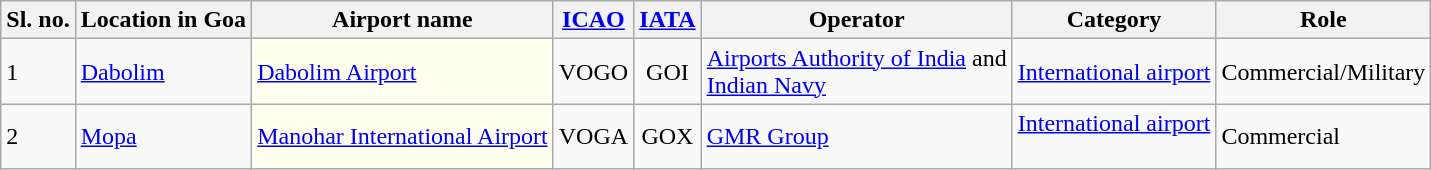<table class="wikitable sortable">
<tr>
<th>Sl. no.</th>
<th>Location in Goa</th>
<th>Airport name</th>
<th><a href='#'>ICAO</a></th>
<th><a href='#'>IATA</a></th>
<th>Operator</th>
<th>Category</th>
<th>Role</th>
</tr>
<tr>
<td>1</td>
<td><a href='#'>Dabolim</a></td>
<td style="background:#FFFFF0;"><a href='#'>Dabolim Airport</a></td>
<td align="center">VOGO</td>
<td align="center">GOI</td>
<td><a href='#'>Airports Authority of India</a> and <br><a href='#'>Indian Navy</a><br></td>
<td><a href='#'>International airport</a></td>
<td>Commercial/Military</td>
</tr>
<tr>
<td>2</td>
<td><a href='#'>Mopa</a></td>
<td style="background:#FFFFF0;"><a href='#'>Manohar International Airport</a></td>
<td align="center">VOGA</td>
<td align="center">GOX</td>
<td><a href='#'>GMR Group</a></td>
<td><a href='#'>International airport</a><br><br></td>
<td>Commercial</td>
</tr>
</table>
